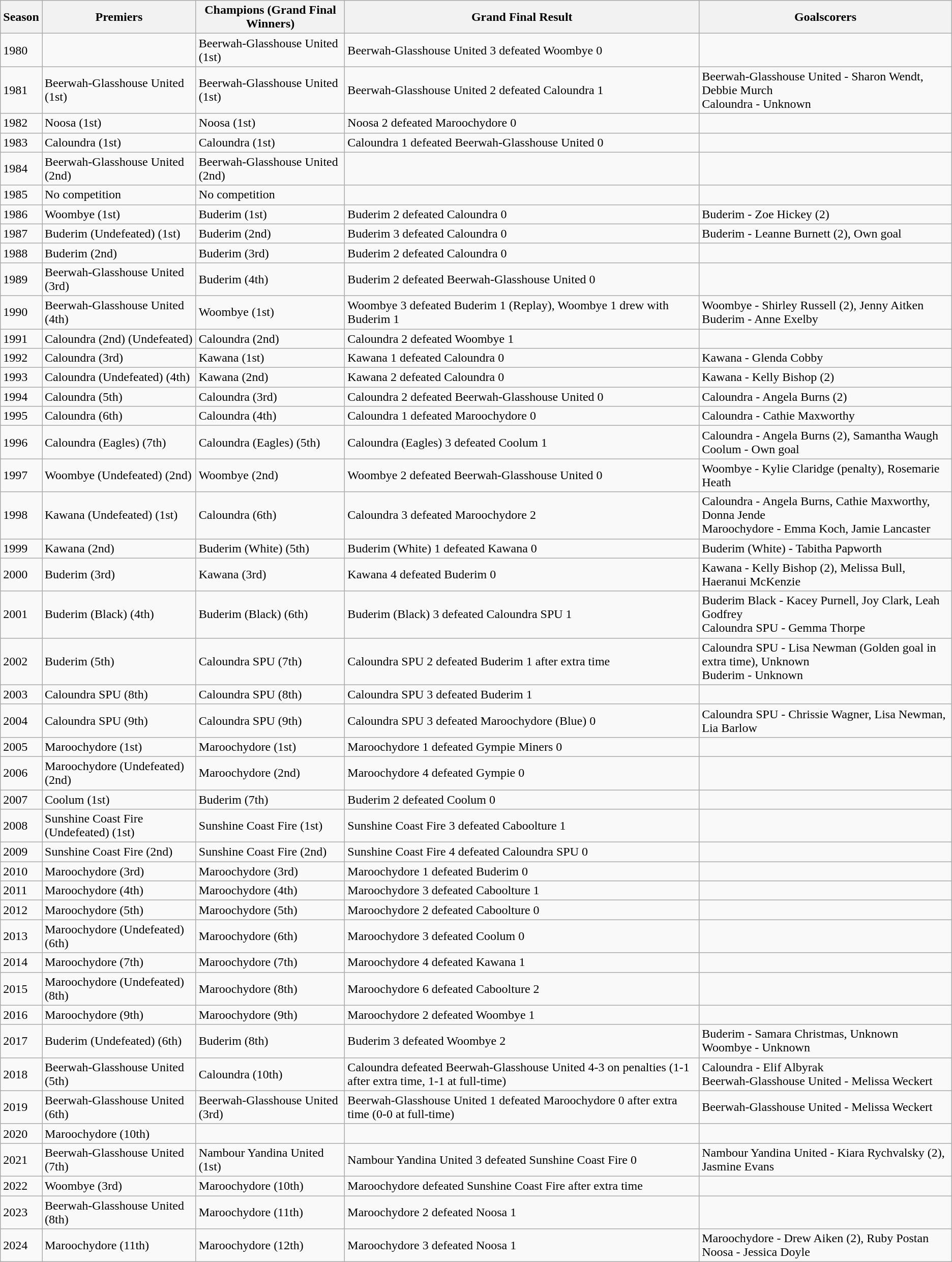<table class="wikitable">
<tr>
<th>Season</th>
<th>Premiers</th>
<th>Champions (Grand Final Winners)</th>
<th>Grand Final Result</th>
<th>Goalscorers</th>
</tr>
<tr>
<td>1980</td>
<td></td>
<td>Beerwah-Glasshouse United (1st)</td>
<td>Beerwah-Glasshouse United 3 defeated Woombye 0</td>
<td></td>
</tr>
<tr>
<td>1981</td>
<td>Beerwah-Glasshouse United (1st)</td>
<td>Beerwah-Glasshouse United (1st)</td>
<td>Beerwah-Glasshouse United 2 defeated Caloundra 1</td>
<td>Beerwah-Glasshouse United - Sharon Wendt, Debbie Murch<br>Caloundra - Unknown</td>
</tr>
<tr>
<td>1982</td>
<td>Noosa (1st)</td>
<td>Noosa (1st)</td>
<td>Noosa 2 defeated Maroochydore 0</td>
<td></td>
</tr>
<tr>
<td>1983</td>
<td>Caloundra (1st)</td>
<td>Caloundra (1st)</td>
<td>Caloundra 1 defeated Beerwah-Glasshouse United 0</td>
<td></td>
</tr>
<tr>
<td>1984</td>
<td>Beerwah-Glasshouse United (2nd)</td>
<td>Beerwah-Glasshouse United (2nd)</td>
<td></td>
<td></td>
</tr>
<tr>
<td>1985</td>
<td>No competition</td>
<td>No competition</td>
<td></td>
<td></td>
</tr>
<tr>
<td>1986</td>
<td>Woombye (1st)</td>
<td>Buderim (1st)</td>
<td>Buderim 2 defeated Caloundra 0</td>
<td>Buderim - Zoe Hickey (2)</td>
</tr>
<tr>
<td>1987</td>
<td>Buderim (Undefeated) (1st)</td>
<td>Buderim (2nd)</td>
<td>Buderim 3 defeated Caloundra 0</td>
<td>Buderim - Leanne Burnett (2), Own goal</td>
</tr>
<tr>
<td>1988</td>
<td>Buderim (2nd)</td>
<td>Buderim (3rd)</td>
<td>Buderim 2 defeated Caloundra 0</td>
<td></td>
</tr>
<tr>
<td>1989</td>
<td>Beerwah-Glasshouse United (3rd)</td>
<td>Buderim (4th)</td>
<td>Buderim 2 defeated Beerwah-Glasshouse United 0</td>
<td></td>
</tr>
<tr>
<td>1990</td>
<td>Beerwah-Glasshouse United (4th)</td>
<td>Woombye (1st)</td>
<td>Woombye 3 defeated Buderim 1 (Replay), Woombye 1 drew with Buderim 1</td>
<td>Woombye - Shirley Russell (2), Jenny Aitken<br>Buderim - Anne Exelby</td>
</tr>
<tr>
<td>1991</td>
<td>Caloundra (2nd) (Undefeated)</td>
<td>Caloundra (2nd)</td>
<td>Caloundra 2 defeated Woombye 1</td>
<td></td>
</tr>
<tr>
<td>1992</td>
<td>Caloundra (3rd)</td>
<td>Kawana (1st)</td>
<td>Kawana 1 defeated Caloundra 0</td>
<td>Kawana - Glenda Cobby</td>
</tr>
<tr>
<td>1993</td>
<td>Caloundra (Undefeated) (4th)</td>
<td>Kawana (2nd)</td>
<td>Kawana 2 defeated Caloundra 0</td>
<td>Kawana - Kelly Bishop (2)</td>
</tr>
<tr>
<td>1994</td>
<td>Caloundra (5th)</td>
<td>Caloundra (3rd)</td>
<td>Caloundra 2 defeated Beerwah-Glasshouse United 0</td>
<td>Caloundra - Angela Burns (2)</td>
</tr>
<tr>
<td>1995</td>
<td>Caloundra (6th)</td>
<td>Caloundra (4th)</td>
<td>Caloundra 1 defeated Maroochydore 0</td>
<td>Caloundra - Cathie Maxworthy</td>
</tr>
<tr>
<td>1996</td>
<td>Caloundra (Eagles) (7th)</td>
<td>Caloundra (Eagles) (5th)</td>
<td>Caloundra (Eagles) 3 defeated Coolum 1</td>
<td>Caloundra - Angela Burns (2), Samantha Waugh<br>Coolum - Own goal</td>
</tr>
<tr>
<td>1997</td>
<td>Woombye (Undefeated) (2nd)</td>
<td>Woombye (2nd)</td>
<td>Woombye 2 defeated Beerwah-Glasshouse United 0</td>
<td>Woombye - Kylie Claridge (penalty), Rosemarie Heath</td>
</tr>
<tr>
<td>1998</td>
<td>Kawana (Undefeated) (1st)</td>
<td>Caloundra (6th)</td>
<td>Caloundra 3 defeated Maroochydore 2</td>
<td>Caloundra - Angela Burns, Cathie Maxworthy, Donna Jende<br>Maroochydore - Emma Koch, Jamie Lancaster</td>
</tr>
<tr>
<td>1999</td>
<td>Kawana (2nd)</td>
<td>Buderim (White) (5th)</td>
<td>Buderim (White) 1 defeated Kawana 0</td>
<td>Buderim (White) - Tabitha Papworth</td>
</tr>
<tr>
<td>2000</td>
<td>Buderim (3rd)</td>
<td>Kawana (3rd)</td>
<td>Kawana 4 defeated Buderim 0</td>
<td>Kawana - Kelly Bishop (2), Melissa Bull, Haeranui McKenzie</td>
</tr>
<tr>
<td>2001</td>
<td>Buderim (Black) (4th)</td>
<td>Buderim (Black) (6th)</td>
<td>Buderim (Black) 3 defeated Caloundra SPU 1</td>
<td>Buderim Black - Kacey Purnell, Joy Clark, Leah Godfrey<br>Caloundra SPU - Gemma Thorpe</td>
</tr>
<tr>
<td>2002</td>
<td>Buderim (5th)</td>
<td>Caloundra SPU (7th)</td>
<td>Caloundra SPU 2 defeated Buderim 1 after extra time</td>
<td>Caloundra SPU - Lisa Newman (Golden goal in extra time), Unknown<br>Buderim - Unknown</td>
</tr>
<tr>
<td>2003</td>
<td>Caloundra SPU (8th)</td>
<td>Caloundra SPU (8th)</td>
<td>Caloundra SPU 3 defeated Buderim 1</td>
<td></td>
</tr>
<tr>
<td>2004</td>
<td>Caloundra SPU (9th)</td>
<td>Caloundra SPU (9th)</td>
<td>Caloundra SPU 3 defeated Maroochydore (Blue) 0</td>
<td>Caloundra SPU - Chrissie Wagner, Lisa Newman, Lia Barlow</td>
</tr>
<tr>
<td>2005</td>
<td>Maroochydore (1st)</td>
<td>Maroochydore (1st)</td>
<td>Maroochydore 1 defeated Gympie Miners 0</td>
<td></td>
</tr>
<tr>
<td>2006</td>
<td>Maroochydore (Undefeated) (2nd)</td>
<td>Maroochydore (2nd)</td>
<td>Maroochydore 4 defeated Gympie 0</td>
<td></td>
</tr>
<tr>
<td>2007</td>
<td>Coolum (1st)</td>
<td>Buderim (7th)</td>
<td>Buderim 2 defeated Coolum 0</td>
<td></td>
</tr>
<tr>
<td>2008</td>
<td>Sunshine Coast Fire (Undefeated) (1st)</td>
<td>Sunshine Coast Fire (1st)</td>
<td>Sunshine Coast Fire 3 defeated Caboolture 1</td>
<td></td>
</tr>
<tr>
<td>2009</td>
<td>Sunshine Coast Fire (2nd)</td>
<td>Sunshine Coast Fire (2nd)</td>
<td>Sunshine Coast Fire 4 defeated Caloundra SPU 0</td>
<td></td>
</tr>
<tr>
<td>2010</td>
<td>Maroochydore (3rd)</td>
<td>Maroochydore (3rd)</td>
<td>Maroochydore 1 defeated Buderim 0</td>
<td></td>
</tr>
<tr>
<td>2011</td>
<td>Maroochydore (4th)</td>
<td>Maroochydore (4th)</td>
<td>Maroochydore 3 defeated Caboolture 1</td>
<td></td>
</tr>
<tr>
<td>2012</td>
<td>Maroochydore (5th)</td>
<td>Maroochydore (5th)</td>
<td>Maroochydore 2 defeated Caboolture 0</td>
<td></td>
</tr>
<tr>
<td>2013</td>
<td>Maroochydore (Undefeated) (6th)</td>
<td>Maroochydore (6th)</td>
<td>Maroochydore 3 defeated Coolum 0</td>
<td></td>
</tr>
<tr>
<td>2014</td>
<td>Maroochydore (7th)</td>
<td>Maroochydore (7th)</td>
<td>Maroochydore 4 defeated Kawana 1</td>
<td></td>
</tr>
<tr>
<td>2015</td>
<td>Maroochydore (Undefeated) (8th)</td>
<td>Maroochydore (8th)</td>
<td>Maroochydore 6 defeated Caboolture 2</td>
<td></td>
</tr>
<tr>
<td>2016</td>
<td>Maroochydore (9th)</td>
<td>Maroochydore (9th)</td>
<td>Maroochydore 2 defeated Woombye 1</td>
<td></td>
</tr>
<tr>
<td>2017</td>
<td>Buderim (Undefeated) (6th)</td>
<td>Buderim (8th)</td>
<td>Buderim 3 defeated Woombye 2</td>
<td>Buderim - Samara Christmas, Unknown<br>Woombye - Unknown</td>
</tr>
<tr>
<td>2018</td>
<td>Beerwah-Glasshouse United (5th)</td>
<td>Caloundra (10th)</td>
<td>Caloundra defeated Beerwah-Glasshouse United 4-3 on penalties (1-1 after extra time, 1-1 at full-time)</td>
<td>Caloundra - Elif Albyrak<br>Beerwah-Glasshouse United - Melissa Weckert</td>
</tr>
<tr>
<td>2019</td>
<td>Beerwah-Glasshouse United (6th)</td>
<td>Beerwah-Glasshouse United (3rd)</td>
<td>Beerwah-Glasshouse United 1 defeated Maroochydore 0 after extra time (0-0 at full-time)</td>
<td>Beerwah-Glasshouse United - Melissa Weckert</td>
</tr>
<tr>
<td>2020</td>
<td>Maroochydore (10th)</td>
<td></td>
<td></td>
<td></td>
</tr>
<tr>
<td>2021</td>
<td>Beerwah-Glasshouse United (7th)</td>
<td>Nambour Yandina United (1st)</td>
<td>Nambour Yandina United 3 defeated Sunshine Coast Fire 0</td>
<td>Nambour Yandina United - Kiara Rychvalsky (2), Jasmine Evans</td>
</tr>
<tr>
<td>2022</td>
<td>Woombye (3rd)</td>
<td>Maroochydore (10th)</td>
<td>Maroochydore defeated Sunshine Coast Fire after extra time</td>
<td></td>
</tr>
<tr>
<td>2023</td>
<td>Beerwah-Glasshouse United (8th)</td>
<td>Maroochydore (11th)</td>
<td>Maroochydore 2 defeated Noosa 1</td>
<td></td>
</tr>
<tr>
<td>2024</td>
<td>Maroochydore (11th)</td>
<td>Maroochydore (12th)</td>
<td>Maroochydore 3 defeated Noosa 1</td>
<td>Maroochydore - Drew Aiken (2), Ruby Postan<br>Noosa - Jessica Doyle</td>
</tr>
</table>
